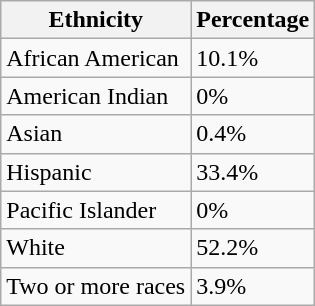<table class="wikitable">
<tr>
<th>Ethnicity</th>
<th>Percentage</th>
</tr>
<tr>
<td>African American</td>
<td>10.1%</td>
</tr>
<tr>
<td>American Indian</td>
<td>0%</td>
</tr>
<tr>
<td>Asian</td>
<td>0.4%</td>
</tr>
<tr>
<td>Hispanic</td>
<td>33.4%</td>
</tr>
<tr>
<td>Pacific Islander</td>
<td>0%</td>
</tr>
<tr>
<td>White</td>
<td>52.2%</td>
</tr>
<tr>
<td>Two or more races</td>
<td>3.9%</td>
</tr>
</table>
